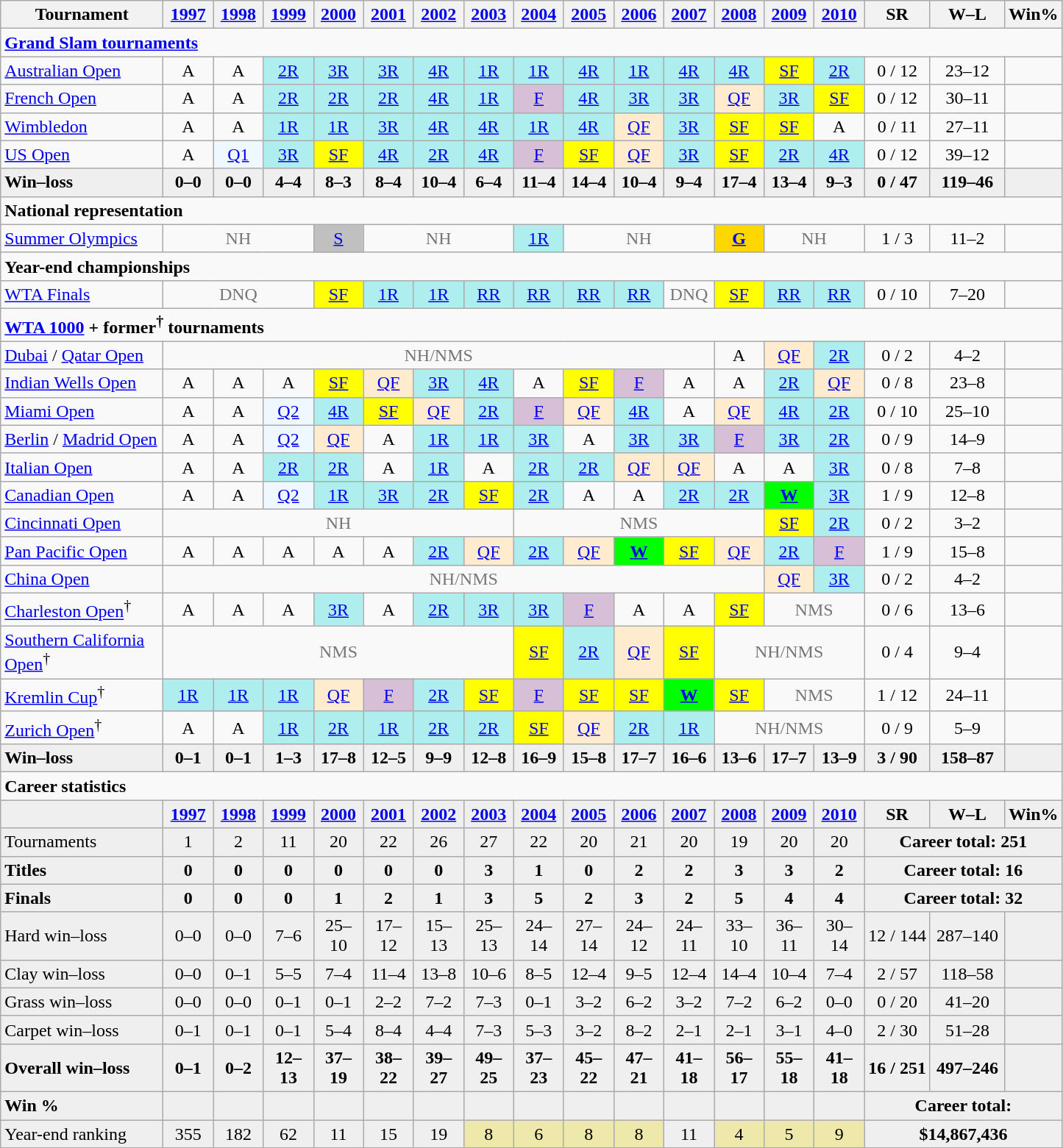<table class="wikitable nowrap" style="text-align:center">
<tr>
<th width="140">Tournament</th>
<th width="38"><a href='#'>1997</a></th>
<th width="38"><a href='#'>1998</a></th>
<th width="38"><a href='#'>1999</a></th>
<th width="38"><a href='#'>2000</a></th>
<th width="38"><a href='#'>2001</a></th>
<th width="38"><a href='#'>2002</a></th>
<th width="38"><a href='#'>2003</a></th>
<th width="38"><a href='#'>2004</a></th>
<th width="38"><a href='#'>2005</a></th>
<th width="38"><a href='#'>2006</a></th>
<th width="38"><a href='#'>2007</a></th>
<th width="38"><a href='#'>2008</a></th>
<th width="38"><a href='#'>2009</a></th>
<th width="38"><a href='#'>2010</a></th>
<th>SR</th>
<th width="60">W–L</th>
<th>Win%</th>
</tr>
<tr>
<td colspan="18" align="left"><strong><a href='#'>Grand Slam tournaments</a></strong></td>
</tr>
<tr>
<td align="left"><a href='#'>Australian Open</a></td>
<td>A</td>
<td>A</td>
<td bgcolor="afeeee"><a href='#'>2R</a></td>
<td bgcolor="afeeee"><a href='#'>3R</a></td>
<td bgcolor="afeeee"><a href='#'>3R</a></td>
<td bgcolor="afeeee"><a href='#'>4R</a></td>
<td bgcolor="afeeee"><a href='#'>1R</a></td>
<td bgcolor="afeeee"><a href='#'>1R</a></td>
<td bgcolor="afeeee"><a href='#'>4R</a></td>
<td bgcolor="afeeee"><a href='#'>1R</a></td>
<td bgcolor="afeeee"><a href='#'>4R</a></td>
<td bgcolor="afeeee"><a href='#'>4R</a></td>
<td bgcolor="yellow"><a href='#'>SF</a></td>
<td bgcolor="afeeee"><a href='#'>2R</a></td>
<td>0 / 12</td>
<td>23–12</td>
<td></td>
</tr>
<tr>
<td align="left"><a href='#'>French Open</a></td>
<td>A</td>
<td>A</td>
<td bgcolor="afeeee"><a href='#'>2R</a></td>
<td bgcolor="afeeee"><a href='#'>2R</a></td>
<td bgcolor="afeeee"><a href='#'>2R</a></td>
<td bgcolor="afeeee"><a href='#'>4R</a></td>
<td bgcolor="afeeee"><a href='#'>1R</a></td>
<td bgcolor="thistle"><a href='#'>F</a></td>
<td bgcolor="afeeee"><a href='#'>4R</a></td>
<td bgcolor="afeeee"><a href='#'>3R</a></td>
<td bgcolor="afeeee"><a href='#'>3R</a></td>
<td bgcolor="ffebcd"><a href='#'>QF</a></td>
<td bgcolor="afeeee"><a href='#'>3R</a></td>
<td bgcolor="yellow"><a href='#'>SF</a></td>
<td>0 / 12</td>
<td>30–11</td>
<td></td>
</tr>
<tr>
<td align="left"><a href='#'>Wimbledon</a></td>
<td>A</td>
<td>A</td>
<td bgcolor="afeeee"><a href='#'>1R</a></td>
<td bgcolor="afeeee"><a href='#'>1R</a></td>
<td bgcolor="afeeee"><a href='#'>3R</a></td>
<td bgcolor="afeeee"><a href='#'>4R</a></td>
<td bgcolor="afeeee"><a href='#'>4R</a></td>
<td bgcolor="afeeee"><a href='#'>1R</a></td>
<td bgcolor="afeeee"><a href='#'>4R</a></td>
<td bgcolor="ffebcd"><a href='#'>QF</a></td>
<td bgcolor="afeeee"><a href='#'>3R</a></td>
<td bgcolor="yellow"><a href='#'>SF</a></td>
<td bgcolor="yellow"><a href='#'>SF</a></td>
<td>A</td>
<td>0 / 11</td>
<td>27–11</td>
<td></td>
</tr>
<tr>
<td align="left"><a href='#'>US Open</a></td>
<td>A</td>
<td bgcolor=f0f8ff><a href='#'>Q1</a></td>
<td bgcolor="afeeee"><a href='#'>3R</a></td>
<td bgcolor="yellow"><a href='#'>SF</a></td>
<td bgcolor="afeeee"><a href='#'>4R</a></td>
<td bgcolor="afeeee"><a href='#'>2R</a></td>
<td bgcolor="afeeee"><a href='#'>4R</a></td>
<td bgcolor="thistle"><a href='#'>F</a></td>
<td bgcolor="yellow"><a href='#'>SF</a></td>
<td bgcolor="ffebcd"><a href='#'>QF</a></td>
<td bgcolor="afeeee"><a href='#'>3R</a></td>
<td bgcolor="yellow"><a href='#'>SF</a></td>
<td bgcolor="afeeee"><a href='#'>2R</a></td>
<td bgcolor="afeeee"><a href='#'>4R</a></td>
<td>0 / 12</td>
<td>39–12</td>
<td></td>
</tr>
<tr style=background:#efefef;font-weight:bold>
<td style="text-align:left">Win–loss</td>
<td>0–0</td>
<td>0–0</td>
<td>4–4</td>
<td>8–3</td>
<td>8–4</td>
<td>10–4</td>
<td>6–4</td>
<td>11–4</td>
<td>14–4</td>
<td>10–4</td>
<td>9–4</td>
<td>17–4</td>
<td>13–4</td>
<td>9–3</td>
<td>0 / 47</td>
<td>119–46</td>
<td></td>
</tr>
<tr>
<td colspan="18" align="left"><strong>National representation</strong></td>
</tr>
<tr>
<td align="left"><a href='#'>Summer Olympics</a></td>
<td colspan="3" style="color:#767676">NH</td>
<td bgcolor="silver"><a href='#'>S</a></td>
<td colspan="3" style="color:#767676">NH</td>
<td bgcolor="afeeee"><a href='#'>1R</a></td>
<td colspan="3" style="color:#767676">NH</td>
<td bgcolor="gold"><strong><a href='#'>G</a></strong></td>
<td colspan="2" style="color:#767676">NH</td>
<td>1 / 3</td>
<td>11–2</td>
<td></td>
</tr>
<tr>
<td colspan="18" align="left"><strong>Year-end championships</strong></td>
</tr>
<tr>
<td align="left"><a href='#'>WTA Finals</a></td>
<td colspan="3" style="color:#767676">DNQ</td>
<td bgcolor="yellow"><a href='#'>SF</a></td>
<td bgcolor="afeeee"><a href='#'>1R</a></td>
<td bgcolor="afeeee"><a href='#'>1R</a></td>
<td bgcolor="afeeee"><a href='#'>RR</a></td>
<td bgcolor="afeeee"><a href='#'>RR</a></td>
<td bgcolor="afeeee"><a href='#'>RR</a></td>
<td bgcolor="afeeee"><a href='#'>RR</a></td>
<td colspan="1" style="color:#767676">DNQ</td>
<td bgcolor="yellow"><a href='#'>SF</a></td>
<td bgcolor="afeeee"><a href='#'>RR</a></td>
<td bgcolor="afeeee"><a href='#'>RR</a></td>
<td>0 / 10</td>
<td>7–20</td>
<td></td>
</tr>
<tr>
<td colspan="18" align="left"><strong><a href='#'>WTA 1000</a> + former<sup>†</sup> tournaments</strong></td>
</tr>
<tr>
<td align="left"><a href='#'>Dubai</a> / <a href='#'>Qatar Open</a></td>
<td colspan="11" style="color:#767676">NH/NMS</td>
<td>A</td>
<td bgcolor="ffebcd"><a href='#'>QF</a></td>
<td bgcolor="afeeee"><a href='#'>2R</a></td>
<td>0 / 2</td>
<td>4–2</td>
<td></td>
</tr>
<tr>
<td align="left"><a href='#'>Indian Wells Open</a></td>
<td>A</td>
<td>A</td>
<td>A</td>
<td bgcolor="yellow"><a href='#'>SF</a></td>
<td bgcolor="ffebcd"><a href='#'>QF</a></td>
<td bgcolor="afeeee"><a href='#'>3R</a></td>
<td bgcolor="afeeee"><a href='#'>4R</a></td>
<td>A</td>
<td bgcolor="yellow"><a href='#'>SF</a></td>
<td bgcolor="thistle"><a href='#'>F</a></td>
<td>A</td>
<td>A</td>
<td bgcolor="afeeee"><a href='#'>2R</a></td>
<td bgcolor="ffebcd"><a href='#'>QF</a></td>
<td>0 / 8</td>
<td>23–8</td>
<td></td>
</tr>
<tr>
<td align="left"><a href='#'>Miami Open</a></td>
<td>A</td>
<td>A</td>
<td bgcolor=f0f8ff><a href='#'>Q2</a></td>
<td bgcolor="afeeee"><a href='#'>4R</a></td>
<td bgcolor="yellow"><a href='#'>SF</a></td>
<td bgcolor="ffebcd"><a href='#'>QF</a></td>
<td bgcolor="afeeee"><a href='#'>2R</a></td>
<td bgcolor="thistle"><a href='#'>F</a></td>
<td bgcolor="ffebcd"><a href='#'>QF</a></td>
<td bgcolor="afeeee"><a href='#'>4R</a></td>
<td>A</td>
<td bgcolor="ffebcd"><a href='#'>QF</a></td>
<td bgcolor="afeeee"><a href='#'>4R</a></td>
<td bgcolor="afeeee"><a href='#'>2R</a></td>
<td>0 / 10</td>
<td>25–10</td>
<td></td>
</tr>
<tr>
<td align="left"><a href='#'>Berlin</a> / <a href='#'>Madrid Open</a></td>
<td>A</td>
<td>A</td>
<td bgcolor=f0f8ff><a href='#'>Q2</a></td>
<td bgcolor=ffebcd><a href='#'>QF</a></td>
<td>A</td>
<td bgcolor=afeeee><a href='#'>1R</a></td>
<td bgcolor=afeeee><a href='#'>1R</a></td>
<td bgcolor=afeeee><a href='#'>3R</a></td>
<td>A</td>
<td bgcolor=afeeee><a href='#'>3R</a></td>
<td bgcolor=afeeee><a href='#'>3R</a></td>
<td bgcolor=thistle><a href='#'>F</a></td>
<td bgcolor="afeeee"><a href='#'>3R</a></td>
<td bgcolor="afeeee"><a href='#'>2R</a></td>
<td>0 / 9</td>
<td>14–9</td>
<td></td>
</tr>
<tr>
<td align="left"><a href='#'>Italian Open</a></td>
<td>A</td>
<td>A</td>
<td bgcolor="afeeee"><a href='#'>2R</a></td>
<td bgcolor="afeeee"><a href='#'>2R</a></td>
<td>A</td>
<td bgcolor="afeeee"><a href='#'>1R</a></td>
<td>A</td>
<td bgcolor="afeeee"><a href='#'>2R</a></td>
<td bgcolor="afeeee"><a href='#'>2R</a></td>
<td bgcolor="ffebcd"><a href='#'>QF</a></td>
<td bgcolor="ffebcd"><a href='#'>QF</a></td>
<td>A</td>
<td>A</td>
<td bgcolor="afeeee"><a href='#'>3R</a></td>
<td>0 / 8</td>
<td>7–8</td>
<td></td>
</tr>
<tr>
<td align="left"><a href='#'>Canadian Open</a></td>
<td>A</td>
<td>A</td>
<td bgcolor=f0f8ff><a href='#'>Q2</a></td>
<td bgcolor="afeeee"><a href='#'>1R</a></td>
<td bgcolor="afeeee"><a href='#'>3R</a></td>
<td bgcolor="afeeee"><a href='#'>2R</a></td>
<td bgcolor="yellow"><a href='#'>SF</a></td>
<td bgcolor="afeeee"><a href='#'>2R</a></td>
<td>A</td>
<td>A</td>
<td bgcolor="afeeee"><a href='#'>2R</a></td>
<td bgcolor="afeeee"><a href='#'>2R</a></td>
<td bgcolor="lime"><a href='#'><strong>W</strong></a></td>
<td bgcolor="afeeee"><a href='#'>3R</a></td>
<td>1 / 9</td>
<td>12–8</td>
<td></td>
</tr>
<tr>
<td align="left"><a href='#'>Cincinnati Open</a></td>
<td colspan="7" style="color:#767676">NH</td>
<td colspan="5" style="color:#767676">NMS</td>
<td bgcolor="yellow"><a href='#'>SF</a></td>
<td bgcolor="afeeee"><a href='#'>2R</a></td>
<td>0 / 2</td>
<td>3–2</td>
<td></td>
</tr>
<tr>
<td align="left"><a href='#'>Pan Pacific Open</a></td>
<td>A</td>
<td>A</td>
<td>A</td>
<td>A</td>
<td>A</td>
<td bgcolor="afeeee"><a href='#'>2R</a></td>
<td bgcolor="ffebcd"><a href='#'>QF</a></td>
<td bgcolor="afeeee"><a href='#'>2R</a></td>
<td bgcolor="ffebcd"><a href='#'>QF</a></td>
<td bgcolor="lime"><a href='#'><strong>W</strong></a></td>
<td bgcolor="yellow"><a href='#'>SF</a></td>
<td bgcolor="ffebcd"><a href='#'>QF</a></td>
<td bgcolor="afeeee"><a href='#'>2R</a></td>
<td bgcolor="thistle"><a href='#'>F</a></td>
<td>1 / 9</td>
<td>15–8</td>
<td></td>
</tr>
<tr>
<td align="left"><a href='#'>China Open</a></td>
<td colspan="12" style="color:#767676">NH/NMS</td>
<td bgcolor="ffebcd"><a href='#'>QF</a></td>
<td bgcolor="afeeee"><a href='#'>3R</a></td>
<td>0 / 2</td>
<td>4–2</td>
<td></td>
</tr>
<tr>
<td align="left"><a href='#'>Charleston Open</a><sup>†</sup></td>
<td>A</td>
<td>A</td>
<td>A</td>
<td bgcolor="afeeee"><a href='#'>3R</a></td>
<td>A</td>
<td bgcolor="afeeee"><a href='#'>2R</a></td>
<td bgcolor="afeeee"><a href='#'>3R</a></td>
<td bgcolor="afeeee"><a href='#'>3R</a></td>
<td bgcolor="thistle"><a href='#'>F</a></td>
<td>A</td>
<td>A</td>
<td bgcolor="yellow"><a href='#'>SF</a></td>
<td colspan="2" style="color:#767676">NMS</td>
<td>0 / 6</td>
<td>13–6</td>
<td></td>
</tr>
<tr>
<td align="left"><a href='#'>Southern California Open</a><sup>†</sup></td>
<td colspan="7" style="color:#767676">NMS</td>
<td bgcolor="yellow"><a href='#'>SF</a></td>
<td bgcolor="afeeee"><a href='#'>2R</a></td>
<td bgcolor="ffebcd"><a href='#'>QF</a></td>
<td bgcolor="yellow"><a href='#'>SF</a></td>
<td colspan="3" style="color:#767676">NH/NMS</td>
<td>0 / 4</td>
<td>9–4</td>
<td></td>
</tr>
<tr>
<td align="left"><a href='#'>Kremlin Cup</a><sup>†</sup></td>
<td bgcolor="afeeee"><a href='#'>1R</a></td>
<td bgcolor="afeeee"><a href='#'>1R</a></td>
<td bgcolor="afeeee"><a href='#'>1R</a></td>
<td bgcolor="ffebcd"><a href='#'>QF</a></td>
<td bgcolor="thistle"><a href='#'>F</a></td>
<td bgcolor="afeeee"><a href='#'>2R</a></td>
<td bgcolor="yellow"><a href='#'>SF</a></td>
<td bgcolor="thistle"><a href='#'>F</a></td>
<td bgcolor="yellow"><a href='#'>SF</a></td>
<td bgcolor="yellow"><a href='#'>SF</a></td>
<td bgcolor="lime"><a href='#'><strong>W</strong></a></td>
<td bgcolor="yellow"><a href='#'>SF</a></td>
<td colspan="2" style="color:#767676">NMS</td>
<td>1 / 12</td>
<td>24–11</td>
<td></td>
</tr>
<tr>
<td align="left"><a href='#'>Zurich Open</a><sup>†</sup></td>
<td>A</td>
<td>A</td>
<td bgcolor="afeeee"><a href='#'>1R</a></td>
<td bgcolor="afeeee"><a href='#'>2R</a></td>
<td bgcolor="afeeee"><a href='#'>1R</a></td>
<td bgcolor="afeeee"><a href='#'>2R</a></td>
<td bgcolor="afeeee"><a href='#'>2R</a></td>
<td bgcolor="yellow"><a href='#'>SF</a></td>
<td bgcolor="ffebcd"><a href='#'>QF</a></td>
<td bgcolor="afeeee"><a href='#'>2R</a></td>
<td bgcolor="afeeee"><a href='#'>1R</a></td>
<td colspan="3" style="color:#767676">NH/NMS</td>
<td>0 / 9</td>
<td>5–9</td>
<td></td>
</tr>
<tr style=background:#efefef;font-weight:bold>
<td align=left>Win–loss</td>
<td>0–1</td>
<td>0–1</td>
<td>1–3</td>
<td>17–8</td>
<td>12–5</td>
<td>9–9</td>
<td>12–8</td>
<td>16–9</td>
<td>15–8</td>
<td>17–7</td>
<td>16–6</td>
<td>13–6</td>
<td>17–7</td>
<td>13–9</td>
<td>3 / 90</td>
<td>158–87</td>
<td></td>
</tr>
<tr>
<td colspan="18" align="left"><strong>Career statistics</strong></td>
</tr>
<tr style=background:#efefef;font-weight:bold>
<td></td>
<td><a href='#'>1997</a></td>
<td><a href='#'>1998</a></td>
<td><a href='#'>1999</a></td>
<td><a href='#'>2000</a></td>
<td><a href='#'>2001</a></td>
<td><a href='#'>2002</a></td>
<td><a href='#'>2003</a></td>
<td><a href='#'>2004</a></td>
<td><a href='#'>2005</a></td>
<td><a href='#'>2006</a></td>
<td><a href='#'>2007</a></td>
<td><a href='#'>2008</a></td>
<td><a href='#'>2009</a></td>
<td><a href='#'>2010</a></td>
<td>SR</td>
<td>W–L</td>
<td>Win%</td>
</tr>
<tr bgcolor=efefef>
<td align="left">Tournaments</td>
<td>1</td>
<td>2</td>
<td>11</td>
<td>20</td>
<td>22</td>
<td>26</td>
<td>27</td>
<td>22</td>
<td>20</td>
<td>21</td>
<td>20</td>
<td>19</td>
<td>20</td>
<td>20</td>
<td colspan="3"><strong>Career total: 251</strong></td>
</tr>
<tr style=background:#efefef;font-weight:bold>
<td style="text-align:left">Titles</td>
<td>0</td>
<td>0</td>
<td>0</td>
<td>0</td>
<td>0</td>
<td>0</td>
<td>3</td>
<td>1</td>
<td>0</td>
<td>2</td>
<td>2</td>
<td>3</td>
<td>3</td>
<td>2</td>
<td colspan="3">Career total: 16</td>
</tr>
<tr style=background:#efefef;font-weight:bold>
<td align="left">Finals</td>
<td>0</td>
<td>0</td>
<td>0</td>
<td>1</td>
<td>2</td>
<td>1</td>
<td>3</td>
<td>5</td>
<td>2</td>
<td>3</td>
<td>2</td>
<td>5</td>
<td>4</td>
<td>4</td>
<td colspan="3">Career total: 32</td>
</tr>
<tr bgcolor=efefef>
<td align="left">Hard win–loss</td>
<td>0–0</td>
<td>0–0</td>
<td>7–6</td>
<td>25–10</td>
<td>17–12</td>
<td>15–13</td>
<td>25–13</td>
<td>24–14</td>
<td>27–14</td>
<td>24–12</td>
<td>24–11</td>
<td>33–10</td>
<td>36–11</td>
<td>30–14</td>
<td>12 / 144</td>
<td>287–140</td>
<td></td>
</tr>
<tr bgcolor=efefef>
<td align="left">Clay win–loss</td>
<td>0–0</td>
<td>0–1</td>
<td>5–5</td>
<td>7–4</td>
<td>11–4</td>
<td>13–8</td>
<td>10–6</td>
<td>8–5</td>
<td>12–4</td>
<td>9–5</td>
<td>12–4</td>
<td>14–4</td>
<td>10–4</td>
<td>7–4</td>
<td>2 / 57</td>
<td>118–58</td>
<td></td>
</tr>
<tr bgcolor=efefef>
<td align="left">Grass win–loss</td>
<td>0–0</td>
<td>0–0</td>
<td>0–1</td>
<td>0–1</td>
<td>2–2</td>
<td>7–2</td>
<td>7–3</td>
<td>0–1</td>
<td>3–2</td>
<td>6–2</td>
<td>3–2</td>
<td>7–2</td>
<td>6–2</td>
<td>0–0</td>
<td>0 / 20</td>
<td>41–20</td>
<td></td>
</tr>
<tr bgcolor=efefef>
<td align="left">Carpet win–loss</td>
<td>0–1</td>
<td>0–1</td>
<td>0–1</td>
<td>5–4</td>
<td>8–4</td>
<td>4–4</td>
<td>7–3</td>
<td>5–3</td>
<td>3–2</td>
<td>8–2</td>
<td>2–1</td>
<td>2–1</td>
<td>3–1</td>
<td>4–0</td>
<td>2 / 30</td>
<td>51–28</td>
<td></td>
</tr>
<tr style=background:#efefef;font-weight:bold>
<td style="text-align:left">Overall win–loss</td>
<td>0–1</td>
<td>0–2</td>
<td>12–13</td>
<td>37–19</td>
<td>38–22</td>
<td>39–27</td>
<td>49–25</td>
<td>37–23</td>
<td>45–22</td>
<td>47–21</td>
<td>41–18</td>
<td>56–17</td>
<td>55–18</td>
<td>41–18</td>
<td>16 / 251</td>
<td>497–246</td>
<td></td>
</tr>
<tr style=background:#efefef;font-weight:bold>
<td style="text-align:left">Win %</td>
<td></td>
<td></td>
<td></td>
<td></td>
<td></td>
<td></td>
<td></td>
<td></td>
<td></td>
<td></td>
<td></td>
<td></td>
<td></td>
<td></td>
<td colspan="3">Career total: </td>
</tr>
<tr bgcolor=efefef>
<td style="text-align:left">Year-end ranking</td>
<td>355</td>
<td>182</td>
<td>62</td>
<td>11</td>
<td>15</td>
<td>19</td>
<td bgcolor="eee8aa">8</td>
<td bgcolor="eee8aa">6</td>
<td bgcolor="eee8aa">8</td>
<td bgcolor="eee8aa">8</td>
<td>11</td>
<td bgcolor="eee8aa">4</td>
<td bgcolor="eee8aa">5</td>
<td bgcolor="eee8aa">9</td>
<td colspan="3"><strong>$14,867,436</strong></td>
</tr>
</table>
